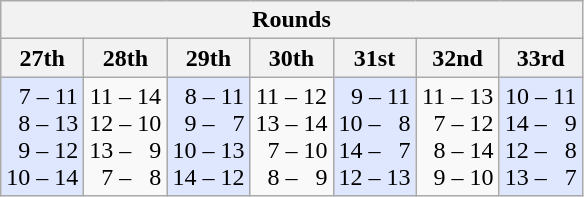<table class="wikitable">
<tr>
<th colspan=7>Rounds</th>
</tr>
<tr>
<th>27th</th>
<th>28th</th>
<th>29th</th>
<th>30th</th>
<th>31st</th>
<th>32nd</th>
<th>33rd</th>
</tr>
<tr align=center>
<td bgcolor=DFE7FF>  7 – 11 <br>   8 – 13 <br>   9 – 12 <br> 10 – 14</td>
<td>11 – 14 <br> 12 – 10 <br> 13 –   9 <br>   7 –   8</td>
<td bgcolor=DFE7FF>  8 – 11 <br>   9 –   7 <br> 10 – 13 <br> 14 – 12</td>
<td>11 – 12 <br> 13 – 14 <br>   7 – 10 <br>   8 –   9</td>
<td bgcolor=DFE7FF>  9 – 11 <br> 10 –   8 <br> 14 –   7 <br> 12 – 13</td>
<td>11 – 13 <br>   7 – 12 <br>   8 – 14 <br>   9 – 10</td>
<td bgcolor=DFE7FF>10 – 11 <br> 14 –   9 <br> 12 –   8 <br> 13 –   7</td>
</tr>
</table>
